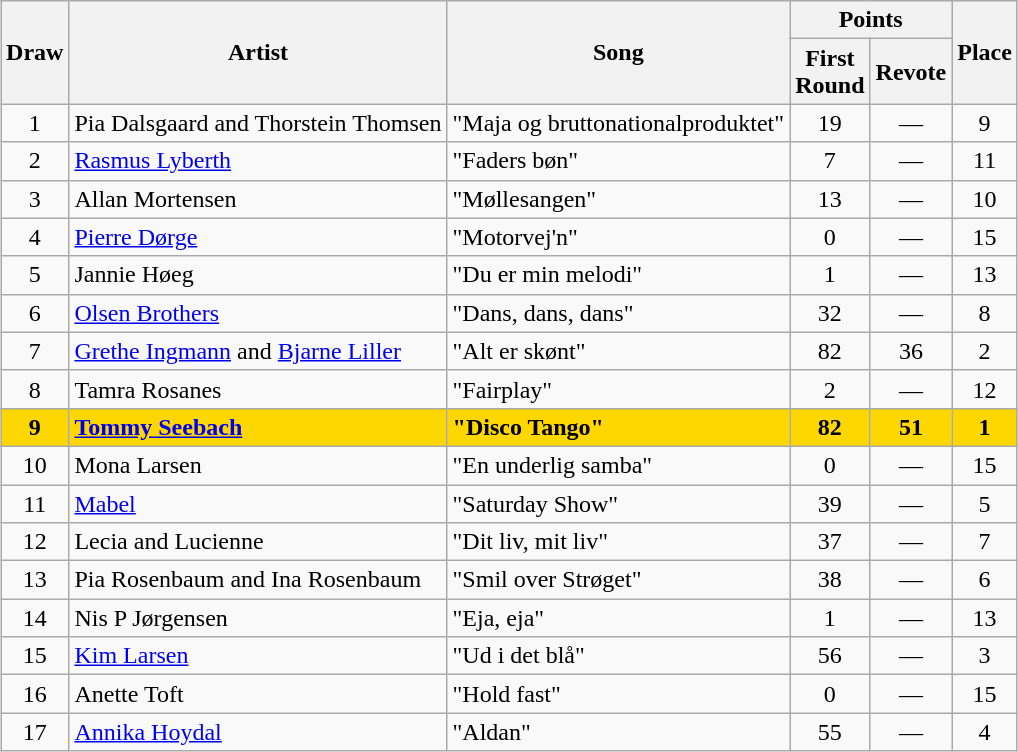<table class="sortable wikitable" style="margin: 1em auto 1em auto; text-align:center">
<tr>
<th rowspan="2">Draw</th>
<th rowspan="2">Artist</th>
<th rowspan="2">Song</th>
<th colspan="2">Points</th>
<th rowspan="2">Place</th>
</tr>
<tr>
<th>First<br>Round</th>
<th>Revote</th>
</tr>
<tr>
<td>1</td>
<td align="left">Pia Dalsgaard and Thorstein Thomsen</td>
<td align="left">"Maja og bruttonationalproduktet"</td>
<td>19</td>
<td>—</td>
<td>9</td>
</tr>
<tr>
<td>2</td>
<td align="left"><a href='#'>Rasmus Lyberth</a></td>
<td align="left">"Faders bøn"</td>
<td>7</td>
<td>—</td>
<td>11</td>
</tr>
<tr>
<td>3</td>
<td align="left">Allan Mortensen</td>
<td align="left">"Møllesangen"</td>
<td>13</td>
<td>—</td>
<td>10</td>
</tr>
<tr>
<td>4</td>
<td align="left"><a href='#'>Pierre Dørge</a></td>
<td align="left">"Motorvej'n"</td>
<td>0</td>
<td>—</td>
<td>15</td>
</tr>
<tr>
<td>5</td>
<td align="left">Jannie Høeg</td>
<td align="left">"Du er min melodi"</td>
<td>1</td>
<td>—</td>
<td>13</td>
</tr>
<tr>
<td>6</td>
<td align="left"><a href='#'>Olsen Brothers</a></td>
<td align="left">"Dans, dans, dans"</td>
<td>32</td>
<td>—</td>
<td>8</td>
</tr>
<tr>
<td>7</td>
<td align="left"><a href='#'>Grethe Ingmann</a> and <a href='#'>Bjarne Liller</a></td>
<td align="left">"Alt er skønt"</td>
<td>82</td>
<td>36</td>
<td>2</td>
</tr>
<tr>
<td>8</td>
<td align="left">Tamra Rosanes</td>
<td align="left">"Fairplay"</td>
<td>2</td>
<td>—</td>
<td>12</td>
</tr>
<tr style="font-weight:bold; background:gold;">
<td>9</td>
<td align="left"><a href='#'>Tommy Seebach</a></td>
<td align="left">"Disco Tango"</td>
<td>82</td>
<td>51</td>
<td>1</td>
</tr>
<tr>
<td>10</td>
<td align="left">Mona Larsen</td>
<td align="left">"En underlig samba"</td>
<td>0</td>
<td>—</td>
<td>15</td>
</tr>
<tr>
<td>11</td>
<td align="left"><a href='#'>Mabel</a></td>
<td align="left">"Saturday Show"</td>
<td>39</td>
<td>—</td>
<td>5</td>
</tr>
<tr>
<td>12</td>
<td align="left">Lecia and Lucienne</td>
<td align="left">"Dit liv, mit liv"</td>
<td>37</td>
<td>—</td>
<td>7</td>
</tr>
<tr>
<td>13</td>
<td align="left">Pia Rosenbaum and Ina Rosenbaum</td>
<td align="left">"Smil over Strøget"</td>
<td>38</td>
<td>—</td>
<td>6</td>
</tr>
<tr>
<td>14</td>
<td align="left">Nis P Jørgensen</td>
<td align="left">"Eja, eja"</td>
<td>1</td>
<td>—</td>
<td>13</td>
</tr>
<tr>
<td>15</td>
<td align="left"><a href='#'>Kim Larsen</a></td>
<td align="left">"Ud i det blå"</td>
<td>56</td>
<td>—</td>
<td>3</td>
</tr>
<tr>
<td>16</td>
<td align="left">Anette Toft</td>
<td align="left">"Hold fast"</td>
<td>0</td>
<td>—</td>
<td>15</td>
</tr>
<tr>
<td>17</td>
<td align="left"><a href='#'>Annika Hoydal</a></td>
<td align="left">"Aldan"</td>
<td>55</td>
<td>—</td>
<td>4</td>
</tr>
</table>
